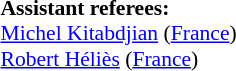<table width=100% style="font-size: 90%">
<tr>
<td><br><strong>Assistant referees:</strong>
<br> <a href='#'>Michel Kitabdjian</a> (<a href='#'>France</a>)
<br> <a href='#'>Robert Héliès</a> (<a href='#'>France</a>)</td>
</tr>
</table>
